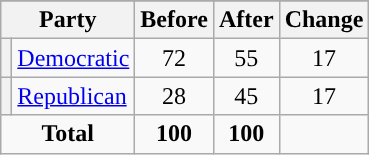<table class="wikitable" style="text-align:center;">
<tr>
</tr>
<tr>
<th colspan=2>Party</th>
<th>Before</th>
<th>After</th>
<th>Change</th>
</tr>
<tr>
<th style="background-color:"></th>
<td style="text-align:left;"><a href='#'>Democratic</a></td>
<td>72</td>
<td>55</td>
<td> 17</td>
</tr>
<tr>
<th style="background-color:"></th>
<td style="text-align:left;"><a href='#'>Republican</a></td>
<td>28</td>
<td>45</td>
<td> 17</td>
</tr>
<tr>
<td colspan=2><strong>Total</strong></td>
<td><strong>100</strong></td>
<td><strong>100</strong></td>
<td></td>
</tr>
</table>
